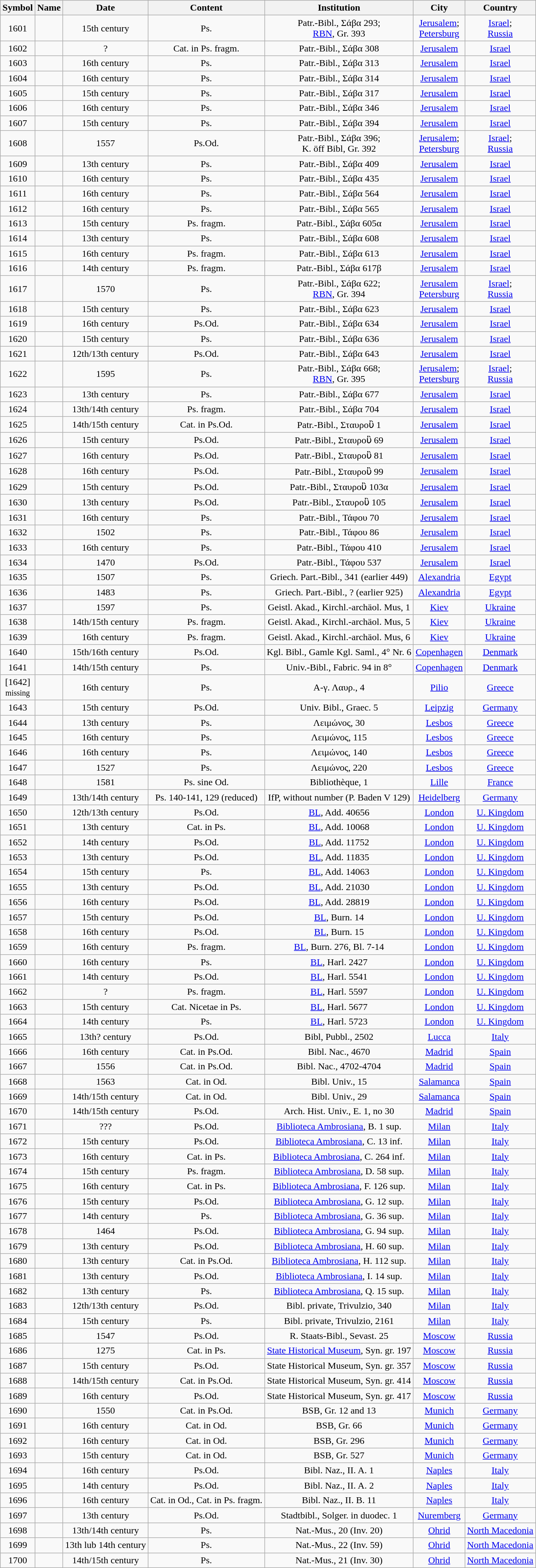<table class="wikitable mw-collapsible mw-collapsed sortable" style="text-align:center">
<tr>
<th>Symbol</th>
<th>Name</th>
<th>Date</th>
<th>Content</th>
<th>Institution</th>
<th>City</th>
<th>Country</th>
</tr>
<tr>
<td>1601</td>
<td></td>
<td>15th century</td>
<td>Ps.</td>
<td>Patr.-Bibl., Σάβα 293;<br><a href='#'>RBN</a>, Gr. 393</td>
<td><a href='#'>Jerusalem</a>;<br><a href='#'>Petersburg</a></td>
<td><a href='#'>Israel</a>;<br><a href='#'>Russia</a></td>
</tr>
<tr>
<td>1602</td>
<td></td>
<td>?</td>
<td>Cat. in Ps. fragm.</td>
<td>Patr.-Bibl., Σάβα 308</td>
<td><a href='#'>Jerusalem</a></td>
<td><a href='#'>Israel</a></td>
</tr>
<tr>
<td>1603</td>
<td></td>
<td>16th century</td>
<td>Ps.</td>
<td>Patr.-Bibl., Σάβα 313</td>
<td><a href='#'>Jerusalem</a></td>
<td><a href='#'>Israel</a></td>
</tr>
<tr>
<td>1604</td>
<td></td>
<td>16th century</td>
<td>Ps.</td>
<td>Patr.-Bibl., Σάβα 314</td>
<td><a href='#'>Jerusalem</a></td>
<td><a href='#'>Israel</a></td>
</tr>
<tr>
<td>1605</td>
<td></td>
<td>15th century</td>
<td>Ps.</td>
<td>Patr.-Bibl., Σάβα 317</td>
<td><a href='#'>Jerusalem</a></td>
<td><a href='#'>Israel</a></td>
</tr>
<tr>
<td>1606</td>
<td></td>
<td>16th century</td>
<td>Ps.</td>
<td>Patr.-Bibl., Σάβα 346</td>
<td><a href='#'>Jerusalem</a></td>
<td><a href='#'>Israel</a></td>
</tr>
<tr>
<td>1607</td>
<td></td>
<td>15th century</td>
<td>Ps.</td>
<td>Patr.-Bibl., Σάβα 394</td>
<td><a href='#'>Jerusalem</a></td>
<td><a href='#'>Israel</a></td>
</tr>
<tr>
<td>1608</td>
<td></td>
<td>1557</td>
<td>Ps.Od.</td>
<td>Patr.-Bibl., Σάβα 396;<br>K. öff Bibl, Gr. 392</td>
<td><a href='#'>Jerusalem</a>;<br><a href='#'>Petersburg</a></td>
<td><a href='#'>Israel</a>;<br><a href='#'>Russia</a></td>
</tr>
<tr>
<td>1609</td>
<td></td>
<td>13th century</td>
<td>Ps.</td>
<td>Patr.-Bibl., Σάβα 409</td>
<td><a href='#'>Jerusalem</a></td>
<td><a href='#'>Israel</a></td>
</tr>
<tr>
<td>1610</td>
<td></td>
<td>16th century</td>
<td>Ps.</td>
<td>Patr.-Bibl., Σάβα 435</td>
<td><a href='#'>Jerusalem</a></td>
<td><a href='#'>Israel</a></td>
</tr>
<tr>
<td>1611</td>
<td></td>
<td>16th century</td>
<td>Ps.</td>
<td>Patr.-Bibl., Σάβα 564</td>
<td><a href='#'>Jerusalem</a></td>
<td><a href='#'>Israel</a></td>
</tr>
<tr>
<td>1612</td>
<td></td>
<td>16th century</td>
<td>Ps.</td>
<td>Patr.-Bibl., Σάβα 565</td>
<td><a href='#'>Jerusalem</a></td>
<td><a href='#'>Israel</a></td>
</tr>
<tr>
<td>1613</td>
<td></td>
<td>15th century</td>
<td>Ps. fragm.</td>
<td>Patr.-Bibl., Σάβα 605α</td>
<td><a href='#'>Jerusalem</a></td>
<td><a href='#'>Israel</a></td>
</tr>
<tr>
<td>1614</td>
<td></td>
<td>13th century</td>
<td>Ps.</td>
<td>Patr.-Bibl., Σάβα 608</td>
<td><a href='#'>Jerusalem</a></td>
<td><a href='#'>Israel</a></td>
</tr>
<tr>
<td>1615</td>
<td></td>
<td>16th century</td>
<td>Ps. fragm.</td>
<td>Patr.-Bibl., Σάβα 613</td>
<td><a href='#'>Jerusalem</a></td>
<td><a href='#'>Israel</a></td>
</tr>
<tr>
<td>1616</td>
<td></td>
<td>14th century</td>
<td>Ps. fragm.</td>
<td>Patr.-Bibl., Σάβα 617β</td>
<td><a href='#'>Jerusalem</a></td>
<td><a href='#'>Israel</a></td>
</tr>
<tr>
<td>1617</td>
<td></td>
<td>1570</td>
<td>Ps.</td>
<td>Patr.-Bibl., Σάβα 622;<br><a href='#'>RBN</a>, Gr. 394</td>
<td><a href='#'>Jerusalem</a><br><a href='#'>Petersburg</a></td>
<td><a href='#'>Israel</a>;<br><a href='#'>Russia</a></td>
</tr>
<tr>
<td>1618</td>
<td></td>
<td>15th century</td>
<td>Ps.</td>
<td>Patr.-Bibl., Σάβα 623</td>
<td><a href='#'>Jerusalem</a></td>
<td><a href='#'>Israel</a></td>
</tr>
<tr>
<td>1619</td>
<td></td>
<td>16th century</td>
<td>Ps.Od.</td>
<td>Patr.-Bibl., Σάβα 634</td>
<td><a href='#'>Jerusalem</a></td>
<td><a href='#'>Israel</a></td>
</tr>
<tr>
<td>1620</td>
<td></td>
<td>15th century</td>
<td>Ps.</td>
<td>Patr.-Bibl., Σάβα 636</td>
<td><a href='#'>Jerusalem</a></td>
<td><a href='#'>Israel</a></td>
</tr>
<tr>
<td>1621</td>
<td></td>
<td>12th/13th century</td>
<td>Ps.Od.</td>
<td>Patr.-Bibl., Σάβα 643</td>
<td><a href='#'>Jerusalem</a></td>
<td><a href='#'>Israel</a></td>
</tr>
<tr>
<td>1622</td>
<td></td>
<td>1595</td>
<td>Ps.</td>
<td>Patr.-Bibl., Σάβα 668;<br><a href='#'>RBN</a>, Gr. 395</td>
<td><a href='#'>Jerusalem</a>;<br><a href='#'>Petersburg</a></td>
<td><a href='#'>Israel</a>;<br><a href='#'>Russia</a></td>
</tr>
<tr>
<td>1623</td>
<td></td>
<td>13th century</td>
<td>Ps.</td>
<td>Patr.-Bibl., Σάβα 677</td>
<td><a href='#'>Jerusalem</a></td>
<td><a href='#'>Israel</a></td>
</tr>
<tr>
<td>1624</td>
<td></td>
<td>13th/14th century</td>
<td>Ps. fragm.</td>
<td>Patr.-Bibl., Σάβα 704</td>
<td><a href='#'>Jerusalem</a></td>
<td><a href='#'>Israel</a></td>
</tr>
<tr>
<td>1625</td>
<td></td>
<td>14th/15th century</td>
<td>Cat. in Ps.Od.</td>
<td>Patr.-Bibl., Σταυροὒ 1</td>
<td><a href='#'>Jerusalem</a></td>
<td><a href='#'>Israel</a></td>
</tr>
<tr>
<td>1626</td>
<td></td>
<td>15th century</td>
<td>Ps.Od.</td>
<td>Patr.-Bibl., Σταυροὒ 69</td>
<td><a href='#'>Jerusalem</a></td>
<td><a href='#'>Israel</a></td>
</tr>
<tr>
<td>1627</td>
<td></td>
<td>16th century</td>
<td>Ps.Od.</td>
<td>Patr.-Bibl., Σταυροὒ 81</td>
<td><a href='#'>Jerusalem</a></td>
<td><a href='#'>Israel</a></td>
</tr>
<tr>
<td>1628</td>
<td></td>
<td>16th century</td>
<td>Ps.Od.</td>
<td>Patr.-Bibl., Σταυροὒ 99</td>
<td><a href='#'>Jerusalem</a></td>
<td><a href='#'>Israel</a></td>
</tr>
<tr>
<td>1629</td>
<td></td>
<td>15th century</td>
<td>Ps.Od.</td>
<td>Patr.-Bibl., Σταυροὒ 103α</td>
<td><a href='#'>Jerusalem</a></td>
<td><a href='#'>Israel</a></td>
</tr>
<tr>
<td>1630</td>
<td></td>
<td>13th century</td>
<td>Ps.Od.</td>
<td>Patr.-Bibl., Σταυροὒ 105</td>
<td><a href='#'>Jerusalem</a></td>
<td><a href='#'>Israel</a></td>
</tr>
<tr>
<td>1631</td>
<td></td>
<td>16th century</td>
<td>Ps.</td>
<td>Patr.-Bibl., Τάφου 70</td>
<td><a href='#'>Jerusalem</a></td>
<td><a href='#'>Israel</a></td>
</tr>
<tr>
<td>1632</td>
<td></td>
<td>1502</td>
<td>Ps.</td>
<td>Patr.-Bibl., Τάφου 86</td>
<td><a href='#'>Jerusalem</a></td>
<td><a href='#'>Israel</a></td>
</tr>
<tr>
<td>1633</td>
<td></td>
<td>16th century</td>
<td>Ps.</td>
<td>Patr.-Bibl., Τάφου 410</td>
<td><a href='#'>Jerusalem</a></td>
<td><a href='#'>Israel</a></td>
</tr>
<tr>
<td>1634</td>
<td></td>
<td>1470</td>
<td>Ps.Od.</td>
<td>Patr.-Bibl., Τάφου 537</td>
<td><a href='#'>Jerusalem</a></td>
<td><a href='#'>Israel</a></td>
</tr>
<tr>
<td>1635</td>
<td></td>
<td>1507</td>
<td>Ps.</td>
<td>Griech. Part.-Bibl., 341 (earlier 449)</td>
<td><a href='#'>Alexandria</a></td>
<td><a href='#'>Egypt</a></td>
</tr>
<tr>
<td>1636</td>
<td></td>
<td>1483</td>
<td>Ps.</td>
<td>Griech. Part.-Bibl., ? (earlier 925)</td>
<td><a href='#'>Alexandria</a></td>
<td><a href='#'>Egypt</a></td>
</tr>
<tr>
<td>1637</td>
<td></td>
<td>1597</td>
<td>Ps.</td>
<td>Geistl. Akad., Kirchl.-archäol. Mus, 1</td>
<td><a href='#'>Kiev</a></td>
<td><a href='#'>Ukraine</a></td>
</tr>
<tr>
<td>1638</td>
<td></td>
<td>14th/15th century</td>
<td>Ps. fragm.</td>
<td>Geistl. Akad., Kirchl.-archäol. Mus, 5</td>
<td><a href='#'>Kiev</a></td>
<td><a href='#'>Ukraine</a></td>
</tr>
<tr>
<td>1639</td>
<td></td>
<td>16th century</td>
<td>Ps. fragm.</td>
<td>Geistl. Akad., Kirchl.-archäol. Mus, 6</td>
<td><a href='#'>Kiev</a></td>
<td><a href='#'>Ukraine</a></td>
</tr>
<tr>
<td>1640</td>
<td></td>
<td>15th/16th century</td>
<td>Ps.Od.</td>
<td>Kgl. Bibl., Gamle Kgl. Saml., 4° Nr. 6</td>
<td><a href='#'>Copenhagen</a></td>
<td><a href='#'>Denmark</a></td>
</tr>
<tr>
<td>1641</td>
<td></td>
<td>14th/15th century</td>
<td>Ps.</td>
<td>Univ.-Bibl., Fabric. 94 in 8°</td>
<td><a href='#'>Copenhagen</a></td>
<td><a href='#'>Denmark</a></td>
</tr>
<tr>
<td>[1642]<br><small>missing</small></td>
<td></td>
<td>16th century</td>
<td>Ps.</td>
<td>А-γ. Λαυρ., 4</td>
<td><a href='#'>Pilio</a></td>
<td><a href='#'>Greece</a></td>
</tr>
<tr>
<td>1643</td>
<td></td>
<td>15th century</td>
<td>Ps.Od.</td>
<td>Univ. Bibl., Graec. 5</td>
<td><a href='#'>Leipzig</a></td>
<td><a href='#'>Germany</a></td>
</tr>
<tr>
<td>1644</td>
<td></td>
<td>13th century</td>
<td>Ps.</td>
<td>Λειμώνος, 30</td>
<td><a href='#'>Lesbos</a></td>
<td><a href='#'>Greece</a></td>
</tr>
<tr>
<td>1645</td>
<td></td>
<td>16th century</td>
<td>Ps.</td>
<td>Λειμώνος, 115</td>
<td><a href='#'>Lesbos</a></td>
<td><a href='#'>Greece</a></td>
</tr>
<tr>
<td>1646</td>
<td></td>
<td>16th century</td>
<td>Ps.</td>
<td>Λειμώνος, 140</td>
<td><a href='#'>Lesbos</a></td>
<td><a href='#'>Greece</a></td>
</tr>
<tr>
<td>1647</td>
<td></td>
<td>1527</td>
<td>Ps.</td>
<td>Λειμώνος, 220</td>
<td><a href='#'>Lesbos</a></td>
<td><a href='#'>Greece</a></td>
</tr>
<tr>
<td>1648</td>
<td></td>
<td>1581</td>
<td>Ps. sine Od.</td>
<td>Bibliothèque, 1</td>
<td><a href='#'>Lille</a></td>
<td><a href='#'>France</a></td>
</tr>
<tr>
<td>1649</td>
<td></td>
<td>13th/14th century</td>
<td>Ps. 140-141, 129 (reduced)</td>
<td>IfP, without number (P. Baden V 129)</td>
<td><a href='#'>Heidelberg</a></td>
<td><a href='#'>Germany</a></td>
</tr>
<tr>
<td>1650</td>
<td></td>
<td>12th/13th century</td>
<td>Ps.Od.</td>
<td><a href='#'>BL</a>, Add. 40656</td>
<td><a href='#'>London</a></td>
<td><a href='#'>U. Kingdom</a></td>
</tr>
<tr>
<td>1651</td>
<td></td>
<td>13th century</td>
<td>Cat. in Ps.</td>
<td><a href='#'>BL</a>, Add. 10068</td>
<td><a href='#'>London</a></td>
<td><a href='#'>U. Kingdom</a></td>
</tr>
<tr>
<td>1652</td>
<td></td>
<td>14th century</td>
<td>Ps.Od.</td>
<td><a href='#'>BL</a>, Add. 11752</td>
<td><a href='#'>London</a></td>
<td><a href='#'>U. Kingdom</a></td>
</tr>
<tr>
<td>1653</td>
<td></td>
<td>13th century</td>
<td>Ps.Od.</td>
<td><a href='#'>BL</a>, Add. 11835</td>
<td><a href='#'>London</a></td>
<td><a href='#'>U. Kingdom</a></td>
</tr>
<tr>
<td>1654</td>
<td></td>
<td>15th century</td>
<td>Ps.</td>
<td><a href='#'>BL</a>, Add. 14063</td>
<td><a href='#'>London</a></td>
<td><a href='#'>U. Kingdom</a></td>
</tr>
<tr>
<td>1655</td>
<td></td>
<td>13th century</td>
<td>Ps.Od.</td>
<td><a href='#'>BL</a>, Add. 21030</td>
<td><a href='#'>London</a></td>
<td><a href='#'>U. Kingdom</a></td>
</tr>
<tr>
<td>1656</td>
<td></td>
<td>16th century</td>
<td>Ps.Od.</td>
<td><a href='#'>BL</a>, Add. 28819</td>
<td><a href='#'>London</a></td>
<td><a href='#'>U. Kingdom</a></td>
</tr>
<tr>
<td>1657</td>
<td></td>
<td>15th century</td>
<td>Ps.Od.</td>
<td><a href='#'>BL</a>, Burn. 14</td>
<td><a href='#'>London</a></td>
<td><a href='#'>U. Kingdom</a></td>
</tr>
<tr>
<td>1658</td>
<td></td>
<td>16th century</td>
<td>Ps.Od.</td>
<td><a href='#'>BL</a>, Burn. 15</td>
<td><a href='#'>London</a></td>
<td><a href='#'>U. Kingdom</a></td>
</tr>
<tr>
<td>1659</td>
<td></td>
<td>16th century</td>
<td>Ps. fragm.</td>
<td><a href='#'>BL</a>, Burn. 276, Bl. 7-14</td>
<td><a href='#'>London</a></td>
<td><a href='#'>U. Kingdom</a></td>
</tr>
<tr>
<td>1660</td>
<td></td>
<td>16th century</td>
<td>Ps.</td>
<td><a href='#'>BL</a>, Harl. 2427</td>
<td><a href='#'>London</a></td>
<td><a href='#'>U. Kingdom</a></td>
</tr>
<tr>
<td>1661</td>
<td></td>
<td>14th century</td>
<td>Ps.Od.</td>
<td><a href='#'>BL</a>, Harl. 5541</td>
<td><a href='#'>London</a></td>
<td><a href='#'>U. Kingdom</a></td>
</tr>
<tr>
<td>1662</td>
<td></td>
<td>?</td>
<td>Ps. fragm.</td>
<td><a href='#'>BL</a>, Harl. 5597</td>
<td><a href='#'>London</a></td>
<td><a href='#'>U. Kingdom</a></td>
</tr>
<tr>
<td>1663</td>
<td></td>
<td>15th century</td>
<td>Cat. Nicetae in Ps.</td>
<td><a href='#'>BL</a>, Harl. 5677</td>
<td><a href='#'>London</a></td>
<td><a href='#'>U. Kingdom</a></td>
</tr>
<tr>
<td>1664</td>
<td></td>
<td>14th century</td>
<td>Ps.</td>
<td><a href='#'>BL</a>, Harl. 5723</td>
<td><a href='#'>London</a></td>
<td><a href='#'>U. Kingdom</a></td>
</tr>
<tr>
<td>1665</td>
<td></td>
<td>13th? century</td>
<td>Ps.Od.</td>
<td>Bibl, Pubbl., 2502</td>
<td><a href='#'>Lucca</a></td>
<td><a href='#'>Italy</a></td>
</tr>
<tr>
<td>1666</td>
<td></td>
<td>16th century</td>
<td>Cat. in Ps.Od.</td>
<td>Bibl. Nac., 4670</td>
<td><a href='#'>Madrid</a></td>
<td><a href='#'>Spain</a></td>
</tr>
<tr>
<td>1667</td>
<td></td>
<td>1556</td>
<td>Cat. in Ps.Od.</td>
<td>Bibl. Nac., 4702-4704</td>
<td><a href='#'>Madrid</a></td>
<td><a href='#'>Spain</a></td>
</tr>
<tr>
<td>1668</td>
<td></td>
<td>1563</td>
<td>Cat. in Od.</td>
<td>Bibl. Univ., 15</td>
<td><a href='#'>Salamanca</a></td>
<td><a href='#'>Spain</a></td>
</tr>
<tr>
<td>1669</td>
<td></td>
<td>14th/15th century</td>
<td>Cat. in Od.</td>
<td>Bibl. Univ., 29</td>
<td><a href='#'>Salamanca</a></td>
<td><a href='#'>Spain</a></td>
</tr>
<tr>
<td>1670</td>
<td></td>
<td>14th/15th century</td>
<td>Ps.Od.</td>
<td>Arch. Hist. Univ., E. 1, no 30</td>
<td><a href='#'>Madrid</a></td>
<td><a href='#'>Spain</a></td>
</tr>
<tr>
<td>1671</td>
<td></td>
<td>???</td>
<td>Ps.Od.</td>
<td><a href='#'>Biblioteca Ambrosiana</a>, B. 1 sup.</td>
<td><a href='#'>Milan</a></td>
<td><a href='#'>Italy</a></td>
</tr>
<tr>
<td>1672</td>
<td></td>
<td>15th century</td>
<td>Ps.Od.</td>
<td><a href='#'>Biblioteca Ambrosiana</a>, C. 13 inf.</td>
<td><a href='#'>Milan</a></td>
<td><a href='#'>Italy</a></td>
</tr>
<tr>
<td>1673</td>
<td></td>
<td>16th century</td>
<td>Cat. in Ps.</td>
<td><a href='#'>Biblioteca Ambrosiana</a>, C. 264 inf.</td>
<td><a href='#'>Milan</a></td>
<td><a href='#'>Italy</a></td>
</tr>
<tr>
<td>1674</td>
<td></td>
<td>15th century</td>
<td>Ps. fragm.</td>
<td><a href='#'>Biblioteca Ambrosiana</a>, D. 58 sup.</td>
<td><a href='#'>Milan</a></td>
<td><a href='#'>Italy</a></td>
</tr>
<tr>
<td>1675</td>
<td></td>
<td>16th century</td>
<td>Cat. in Ps.</td>
<td><a href='#'>Biblioteca Ambrosiana</a>, F. 126 sup.</td>
<td><a href='#'>Milan</a></td>
<td><a href='#'>Italy</a></td>
</tr>
<tr>
<td>1676</td>
<td></td>
<td>15th century</td>
<td>Ps.Od.</td>
<td><a href='#'>Biblioteca Ambrosiana</a>, G. 12 sup.</td>
<td><a href='#'>Milan</a></td>
<td><a href='#'>Italy</a></td>
</tr>
<tr>
<td>1677</td>
<td></td>
<td>14th century</td>
<td>Ps.</td>
<td><a href='#'>Biblioteca Ambrosiana</a>, G. 36 sup.</td>
<td><a href='#'>Milan</a></td>
<td><a href='#'>Italy</a></td>
</tr>
<tr>
<td>1678</td>
<td></td>
<td>1464</td>
<td>Ps.Od.</td>
<td><a href='#'>Biblioteca Ambrosiana</a>, G. 94 sup.</td>
<td><a href='#'>Milan</a></td>
<td><a href='#'>Italy</a></td>
</tr>
<tr>
<td>1679</td>
<td></td>
<td>13th century</td>
<td>Ps.Od.</td>
<td><a href='#'>Biblioteca Ambrosiana</a>, H. 60 sup.</td>
<td><a href='#'>Milan</a></td>
<td><a href='#'>Italy</a></td>
</tr>
<tr>
<td>1680</td>
<td></td>
<td>13th century</td>
<td>Cat. in Ps.Od.</td>
<td><a href='#'>Biblioteca Ambrosiana</a>, H. 112 sup.</td>
<td><a href='#'>Milan</a></td>
<td><a href='#'>Italy</a></td>
</tr>
<tr>
<td>1681</td>
<td></td>
<td>13th century</td>
<td>Ps.Od.</td>
<td><a href='#'>Biblioteca Ambrosiana</a>, I. 14 sup.</td>
<td><a href='#'>Milan</a></td>
<td><a href='#'>Italy</a></td>
</tr>
<tr>
<td>1682</td>
<td></td>
<td>13th century</td>
<td>Ps.</td>
<td><a href='#'>Biblioteca Ambrosiana</a>, Q. 15 sup.</td>
<td><a href='#'>Milan</a></td>
<td><a href='#'>Italy</a></td>
</tr>
<tr>
<td>1683</td>
<td></td>
<td>12th/13th century</td>
<td>Ps.Od.</td>
<td>Bibl. private, Trivulzio, 340</td>
<td><a href='#'>Milan</a></td>
<td><a href='#'>Italy</a></td>
</tr>
<tr>
<td>1684</td>
<td></td>
<td>15th century</td>
<td>Ps.</td>
<td>Bibl. private, Trivulzio, 2161</td>
<td><a href='#'>Milan</a></td>
<td><a href='#'>Italy</a></td>
</tr>
<tr>
<td>1685</td>
<td></td>
<td>1547</td>
<td>Ps.Od.</td>
<td>R. Staats-Bibl., Sevast. 25</td>
<td><a href='#'>Moscow</a></td>
<td><a href='#'>Russia</a></td>
</tr>
<tr>
<td>1686</td>
<td></td>
<td>1275</td>
<td>Cat. in Ps.</td>
<td><a href='#'>State Historical Museum</a>, Syn. gr. 197</td>
<td><a href='#'>Moscow</a></td>
<td><a href='#'>Russia</a></td>
</tr>
<tr>
<td>1687</td>
<td></td>
<td>15th century</td>
<td>Ps.Od.</td>
<td>State Historical Museum, Syn. gr. 357</td>
<td><a href='#'>Moscow</a></td>
<td><a href='#'>Russia</a></td>
</tr>
<tr>
<td>1688</td>
<td></td>
<td>14th/15th century</td>
<td>Cat. in Ps.Od.</td>
<td>State Historical Museum, Syn. gr. 414</td>
<td><a href='#'>Moscow</a></td>
<td><a href='#'>Russia</a></td>
</tr>
<tr>
<td>1689</td>
<td></td>
<td>16th century</td>
<td>Ps.Od.</td>
<td>State Historical Museum, Syn. gr. 417</td>
<td><a href='#'>Moscow</a></td>
<td><a href='#'>Russia</a></td>
</tr>
<tr>
<td>1690</td>
<td></td>
<td>1550</td>
<td>Cat. in Ps.Od.</td>
<td>BSB, Gr. 12 and 13</td>
<td><a href='#'>Munich</a></td>
<td><a href='#'>Germany</a></td>
</tr>
<tr>
<td>1691</td>
<td></td>
<td>16th century</td>
<td>Cat. in Od.</td>
<td>BSB, Gr. 66</td>
<td><a href='#'>Munich</a></td>
<td><a href='#'>Germany</a></td>
</tr>
<tr>
<td>1692</td>
<td></td>
<td>16th century</td>
<td>Cat. in Od.</td>
<td>BSB, Gr. 296</td>
<td><a href='#'>Munich</a></td>
<td><a href='#'>Germany</a></td>
</tr>
<tr>
<td>1693</td>
<td></td>
<td>15th century</td>
<td>Cat. in Od.</td>
<td>BSB, Gr. 527</td>
<td><a href='#'>Munich</a></td>
<td><a href='#'>Germany</a></td>
</tr>
<tr>
<td>1694</td>
<td></td>
<td>16th century</td>
<td>Ps.Od.</td>
<td>Bibl. Naz., II. A. 1</td>
<td><a href='#'>Naples</a></td>
<td><a href='#'>Italy</a></td>
</tr>
<tr>
<td>1695</td>
<td></td>
<td>14th century</td>
<td>Ps.Od.</td>
<td>Bibl. Naz., II. A. 2</td>
<td><a href='#'>Naples</a></td>
<td><a href='#'>Italy</a></td>
</tr>
<tr>
<td>1696</td>
<td></td>
<td>16th century</td>
<td>Cat. in Od., Cat. in Ps. fragm.</td>
<td>Bibl. Naz., II. B. 11</td>
<td><a href='#'>Naples</a></td>
<td><a href='#'>Italy</a></td>
</tr>
<tr>
<td>1697</td>
<td></td>
<td>13th century</td>
<td>Ps.Od.</td>
<td>Stadtbibl., Solger. in duodec. 1</td>
<td><a href='#'>Nuremberg</a></td>
<td><a href='#'>Germany</a></td>
</tr>
<tr>
<td>1698</td>
<td></td>
<td>13th/14th century</td>
<td>Ps.</td>
<td>Nat.-Mus., 20 (Inv. 20)</td>
<td><a href='#'>Ohrid</a></td>
<td><a href='#'>North Macedonia</a></td>
</tr>
<tr>
<td>1699</td>
<td></td>
<td>13th lub 14th century</td>
<td>Ps.</td>
<td>Nat.-Mus., 22 (Inv. 59)</td>
<td><a href='#'>Ohrid</a></td>
<td><a href='#'>North Macedonia</a></td>
</tr>
<tr>
<td>1700</td>
<td></td>
<td>14th/15th century</td>
<td>Ps.</td>
<td>Nat.-Mus., 21 (Inv. 30)</td>
<td><a href='#'>Ohrid</a></td>
<td><a href='#'>North Macedonia</a></td>
</tr>
</table>
